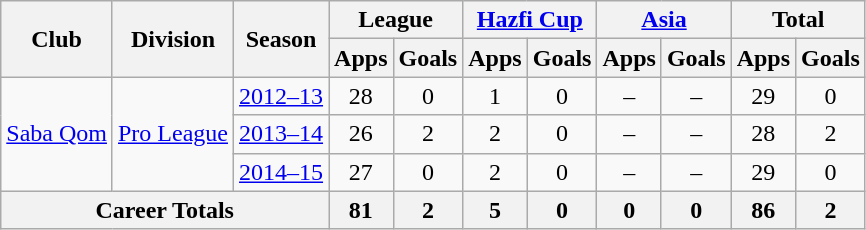<table class="wikitable" style="text-align: center;">
<tr>
<th rowspan="2">Club</th>
<th rowspan="2">Division</th>
<th rowspan="2">Season</th>
<th colspan="2">League</th>
<th colspan="2"><a href='#'>Hazfi Cup</a></th>
<th colspan="2"><a href='#'>Asia</a></th>
<th colspan="2">Total</th>
</tr>
<tr>
<th>Apps</th>
<th>Goals</th>
<th>Apps</th>
<th>Goals</th>
<th>Apps</th>
<th>Goals</th>
<th>Apps</th>
<th>Goals</th>
</tr>
<tr>
<td rowspan="3"><a href='#'>Saba Qom</a></td>
<td rowspan="3"><a href='#'>Pro League</a></td>
<td><a href='#'>2012–13</a></td>
<td>28</td>
<td>0</td>
<td>1</td>
<td>0</td>
<td>–</td>
<td>–</td>
<td>29</td>
<td>0</td>
</tr>
<tr>
<td><a href='#'>2013–14</a></td>
<td>26</td>
<td>2</td>
<td>2</td>
<td>0</td>
<td>–</td>
<td>–</td>
<td>28</td>
<td>2</td>
</tr>
<tr>
<td><a href='#'>2014–15</a></td>
<td>27</td>
<td>0</td>
<td>2</td>
<td>0</td>
<td>–</td>
<td>–</td>
<td>29</td>
<td>0</td>
</tr>
<tr>
<th colspan=3>Career Totals</th>
<th>81</th>
<th>2</th>
<th>5</th>
<th>0</th>
<th>0</th>
<th>0</th>
<th>86</th>
<th>2</th>
</tr>
</table>
